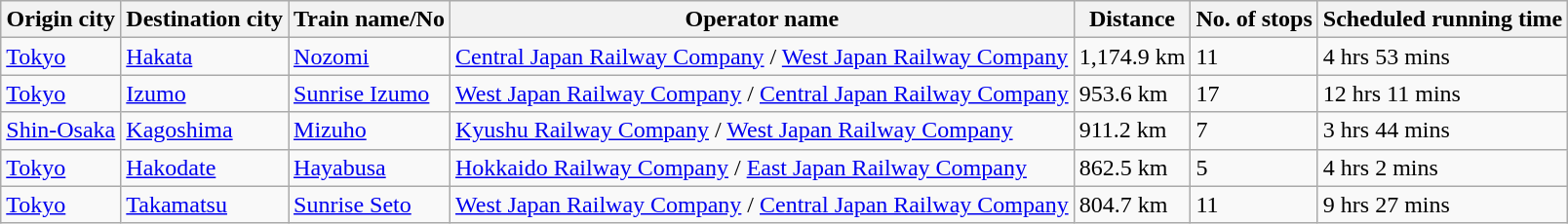<table class="wikitable sortable">
<tr>
<th>Origin city</th>
<th>Destination city</th>
<th>Train name/No</th>
<th>Operator name</th>
<th>Distance</th>
<th>No. of stops</th>
<th data-sort-type="number">Scheduled running time</th>
</tr>
<tr>
<td><a href='#'>Tokyo</a></td>
<td><a href='#'>Hakata</a></td>
<td><a href='#'>Nozomi</a></td>
<td><a href='#'>Central Japan Railway Company</a> / <a href='#'>West Japan Railway Company</a></td>
<td>1,174.9 km</td>
<td>11</td>
<td>4 hrs 53 mins</td>
</tr>
<tr>
<td><a href='#'>Tokyo</a></td>
<td><a href='#'>Izumo</a></td>
<td><a href='#'>Sunrise Izumo</a></td>
<td><a href='#'>West Japan Railway Company</a> / <a href='#'>Central Japan Railway Company</a></td>
<td>953.6 km</td>
<td>17</td>
<td>12 hrs 11 mins</td>
</tr>
<tr>
<td><a href='#'>Shin-Osaka</a></td>
<td><a href='#'>Kagoshima</a></td>
<td><a href='#'>Mizuho</a></td>
<td><a href='#'>Kyushu Railway Company</a> / <a href='#'>West Japan Railway Company</a></td>
<td>911.2 km</td>
<td>7</td>
<td>3 hrs 44 mins</td>
</tr>
<tr>
<td><a href='#'>Tokyo</a></td>
<td><a href='#'>Hakodate</a></td>
<td><a href='#'>Hayabusa</a></td>
<td><a href='#'>Hokkaido Railway Company</a> / <a href='#'>East Japan Railway Company</a></td>
<td>862.5 km</td>
<td>5</td>
<td>4 hrs 2 mins</td>
</tr>
<tr>
<td><a href='#'>Tokyo</a></td>
<td><a href='#'>Takamatsu</a></td>
<td><a href='#'>Sunrise Seto</a></td>
<td><a href='#'>West Japan Railway Company</a> / <a href='#'>Central Japan Railway Company</a></td>
<td>804.7 km</td>
<td>11</td>
<td>9 hrs 27 mins</td>
</tr>
</table>
